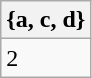<table class="wikitable">
<tr>
<th>{a, c, d}</th>
</tr>
<tr>
<td>2</td>
</tr>
</table>
